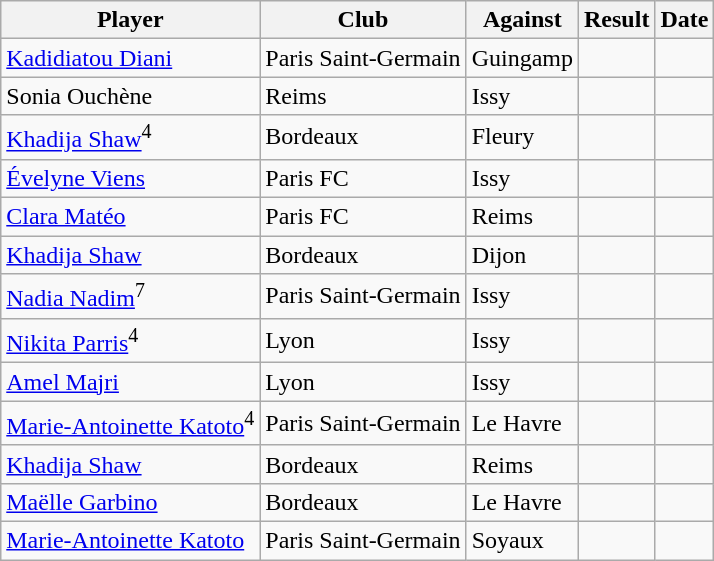<table class="wikitable sortable">
<tr>
<th>Player</th>
<th>Club</th>
<th>Against</th>
<th>Result</th>
<th>Date</th>
</tr>
<tr>
<td> <a href='#'>Kadidiatou Diani</a></td>
<td>Paris Saint-Germain</td>
<td>Guingamp</td>
<td></td>
<td></td>
</tr>
<tr>
<td> Sonia Ouchène</td>
<td>Reims</td>
<td>Issy</td>
<td></td>
<td></td>
</tr>
<tr>
<td> <a href='#'>Khadija Shaw</a><sup>4</sup></td>
<td>Bordeaux</td>
<td>Fleury</td>
<td></td>
<td></td>
</tr>
<tr>
<td> <a href='#'>Évelyne Viens</a></td>
<td>Paris FC</td>
<td>Issy</td>
<td></td>
<td></td>
</tr>
<tr>
<td> <a href='#'>Clara Matéo</a></td>
<td>Paris FC</td>
<td>Reims</td>
<td></td>
<td></td>
</tr>
<tr>
<td> <a href='#'>Khadija Shaw</a></td>
<td>Bordeaux</td>
<td>Dijon</td>
<td></td>
<td></td>
</tr>
<tr>
<td> <a href='#'>Nadia Nadim</a><sup>7</sup></td>
<td>Paris Saint-Germain</td>
<td>Issy</td>
<td></td>
<td></td>
</tr>
<tr>
<td> <a href='#'>Nikita Parris</a><sup>4</sup></td>
<td>Lyon</td>
<td>Issy</td>
<td></td>
<td></td>
</tr>
<tr>
<td> <a href='#'>Amel Majri</a></td>
<td>Lyon</td>
<td>Issy</td>
<td></td>
<td></td>
</tr>
<tr>
<td> <a href='#'>Marie-Antoinette Katoto</a><sup>4</sup></td>
<td>Paris Saint-Germain</td>
<td>Le Havre</td>
<td></td>
<td></td>
</tr>
<tr>
<td> <a href='#'>Khadija Shaw</a></td>
<td>Bordeaux</td>
<td>Reims</td>
<td></td>
<td></td>
</tr>
<tr>
<td> <a href='#'>Maëlle Garbino</a></td>
<td>Bordeaux</td>
<td>Le Havre</td>
<td></td>
<td></td>
</tr>
<tr>
<td> <a href='#'>Marie-Antoinette Katoto</a></td>
<td>Paris Saint-Germain</td>
<td>Soyaux</td>
<td></td>
<td></td>
</tr>
</table>
